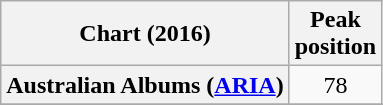<table class="wikitable sortable plainrowheaders" style="text-align:center">
<tr>
<th scope="col">Chart (2016)</th>
<th scope="col">Peak<br> position</th>
</tr>
<tr>
<th scope="row">Australian Albums (<a href='#'>ARIA</a>)</th>
<td>78</td>
</tr>
<tr>
</tr>
<tr>
</tr>
<tr>
</tr>
<tr>
</tr>
<tr>
</tr>
</table>
